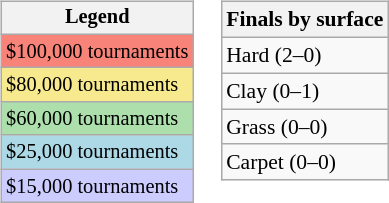<table>
<tr valign=top>
<td><br><table class=wikitable style="font-size:85%">
<tr>
<th>Legend</th>
</tr>
<tr style="background:#f88379;">
<td>$100,000 tournaments</td>
</tr>
<tr style="background:#f7e98e;">
<td>$80,000 tournaments</td>
</tr>
<tr style="background:#addfad;">
<td>$60,000 tournaments</td>
</tr>
<tr style="background:lightblue;">
<td>$25,000 tournaments</td>
</tr>
<tr style="background:#ccccff;">
<td>$15,000 tournaments</td>
</tr>
</table>
</td>
<td><br><table class=wikitable style="font-size:90%">
<tr>
<th>Finals by surface</th>
</tr>
<tr>
<td>Hard (2–0)</td>
</tr>
<tr>
<td>Clay (0–1)</td>
</tr>
<tr>
<td>Grass (0–0)</td>
</tr>
<tr>
<td>Carpet (0–0)</td>
</tr>
</table>
</td>
</tr>
</table>
